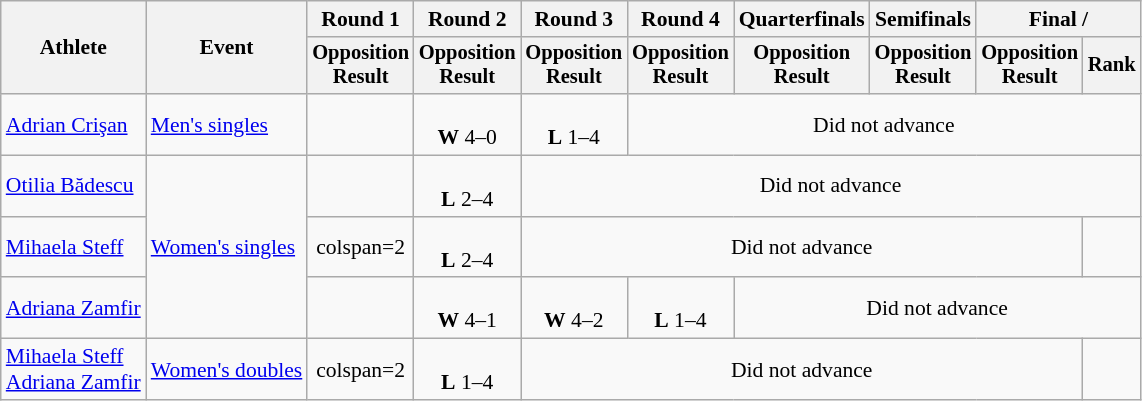<table class="wikitable" style="font-size:90%">
<tr>
<th rowspan="2">Athlete</th>
<th rowspan="2">Event</th>
<th>Round 1</th>
<th>Round 2</th>
<th>Round 3</th>
<th>Round 4</th>
<th>Quarterfinals</th>
<th>Semifinals</th>
<th colspan=2>Final / </th>
</tr>
<tr style="font-size:95%">
<th>Opposition<br>Result</th>
<th>Opposition<br>Result</th>
<th>Opposition<br>Result</th>
<th>Opposition<br>Result</th>
<th>Opposition<br>Result</th>
<th>Opposition<br>Result</th>
<th>Opposition<br>Result</th>
<th>Rank</th>
</tr>
<tr align=center>
<td align=left><a href='#'>Adrian Crişan</a></td>
<td align=left><a href='#'>Men's singles</a></td>
<td></td>
<td><br><strong>W</strong> 4–0</td>
<td><br><strong>L</strong> 1–4</td>
<td colspan=5>Did not advance</td>
</tr>
<tr align=center>
<td align=left><a href='#'>Otilia Bădescu</a></td>
<td align=left rowspan=3><a href='#'>Women's singles</a></td>
<td></td>
<td><br><strong>L</strong> 2–4</td>
<td colspan=6>Did not advance</td>
</tr>
<tr align=center>
<td align=left><a href='#'>Mihaela Steff</a></td>
<td>colspan=2 </td>
<td><br><strong>L</strong> 2–4</td>
<td colspan=5>Did not advance</td>
</tr>
<tr align=center>
<td align=left><a href='#'>Adriana Zamfir</a></td>
<td></td>
<td><br><strong>W</strong> 4–1</td>
<td><br><strong>W</strong> 4–2</td>
<td><br><strong>L</strong> 1–4</td>
<td colspan=4>Did not advance</td>
</tr>
<tr align=center>
<td align=left><a href='#'>Mihaela Steff</a><br><a href='#'>Adriana Zamfir</a></td>
<td align=left rowspan=2><a href='#'>Women's doubles</a></td>
<td>colspan=2 </td>
<td><br><strong>L</strong> 1–4</td>
<td colspan=5>Did not advance</td>
</tr>
</table>
